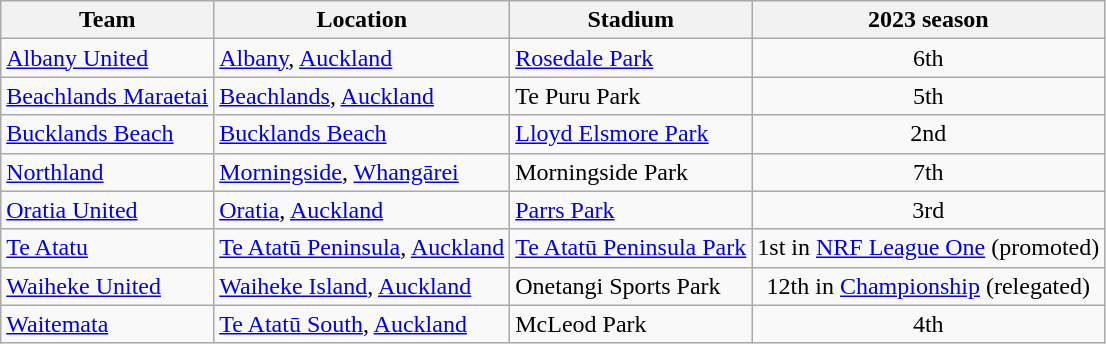<table class="wikitable sortable">
<tr>
<th>Team</th>
<th>Location</th>
<th>Stadium</th>
<th>2023 season</th>
</tr>
<tr>
<td><a href='#'>Albany United</a></td>
<td><a href='#'>Albany</a>, <a href='#'>Auckland</a></td>
<td><a href='#'>Rosedale Park</a></td>
<td align="center">6th</td>
</tr>
<tr>
<td><a href='#'>Beachlands Maraetai</a></td>
<td><a href='#'>Beachlands</a>, <a href='#'>Auckland</a></td>
<td>Te Puru Park</td>
<td align="center">5th</td>
</tr>
<tr>
<td><a href='#'>Bucklands Beach</a></td>
<td><a href='#'>Bucklands Beach</a></td>
<td><a href='#'>Lloyd Elsmore Park</a></td>
<td align="center">2nd</td>
</tr>
<tr>
<td><a href='#'>Northland</a></td>
<td><a href='#'>Morningside</a>, <a href='#'>Whangārei</a></td>
<td>Morningside Park</td>
<td align="center">7th</td>
</tr>
<tr>
<td><a href='#'>Oratia United</a></td>
<td><a href='#'>Oratia</a>, <a href='#'>Auckland</a></td>
<td><a href='#'>Parrs Park</a></td>
<td align="center">3rd</td>
</tr>
<tr>
<td><a href='#'>Te Atatu</a></td>
<td><a href='#'>Te Atatū Peninsula</a>, <a href='#'>Auckland</a></td>
<td><a href='#'>Te Atatū Peninsula Park</a></td>
<td align="center">1st in <a href='#'>NRF League One</a> (promoted)</td>
</tr>
<tr>
<td><a href='#'>Waiheke United</a></td>
<td><a href='#'>Waiheke Island</a>, <a href='#'>Auckland</a></td>
<td>Onetangi Sports Park</td>
<td align="center">12th in <a href='#'>Championship</a> (relegated)</td>
</tr>
<tr>
<td><a href='#'>Waitemata</a></td>
<td><a href='#'>Te Atatū South</a>, <a href='#'>Auckland</a></td>
<td>McLeod Park</td>
<td align="center">4th</td>
</tr>
</table>
